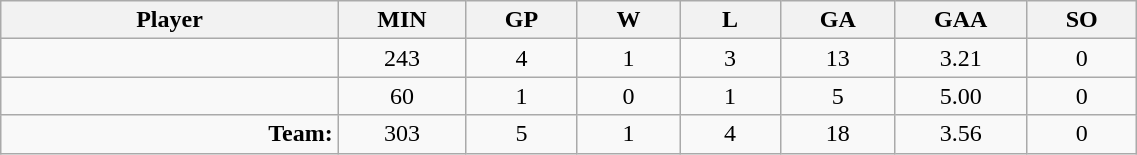<table class="wikitable sortable" width="60%">
<tr>
<th bgcolor="#DDDDFF" width="10%">Player</th>
<th width="3%" bgcolor="#DDDDFF">MIN</th>
<th width="3%" bgcolor="#DDDDFF">GP</th>
<th width="3%" bgcolor="#DDDDFF">W</th>
<th width="3%" bgcolor="#DDDDFF">L</th>
<th width="3%" bgcolor="#DDDDFF">GA</th>
<th width="3%" bgcolor="#DDDDFF">GAA</th>
<th width="3%" bgcolor="#DDDDFF">SO</th>
</tr>
<tr align="center">
<td align="right"></td>
<td>243</td>
<td>4</td>
<td>1</td>
<td>3</td>
<td>13</td>
<td>3.21</td>
<td>0</td>
</tr>
<tr align="center">
<td align="right"></td>
<td>60</td>
<td>1</td>
<td>0</td>
<td>1</td>
<td>5</td>
<td>5.00</td>
<td>0</td>
</tr>
<tr align="center">
<td align="right"><strong>Team:</strong></td>
<td>303</td>
<td>5</td>
<td>1</td>
<td>4</td>
<td>18</td>
<td>3.56</td>
<td>0</td>
</tr>
</table>
